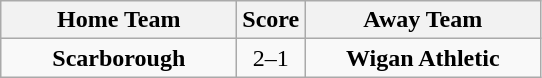<table class="wikitable" style="text-align:center">
<tr>
<th width=150>Home Team</th>
<th width=20>Score</th>
<th width=150>Away Team</th>
</tr>
<tr>
<td><strong>Scarborough</strong></td>
<td>2–1</td>
<td><strong>Wigan Athletic</strong></td>
</tr>
</table>
